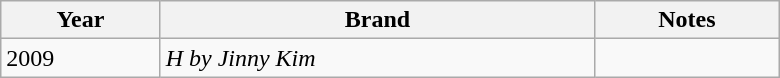<table class="wikitable" style="width:520px">
<tr>
<th scope="col">Year</th>
<th>Brand</th>
<th scope="col">Notes</th>
</tr>
<tr>
<td>2009</td>
<td><em>H by Jinny Kim</em></td>
<td></td>
</tr>
</table>
